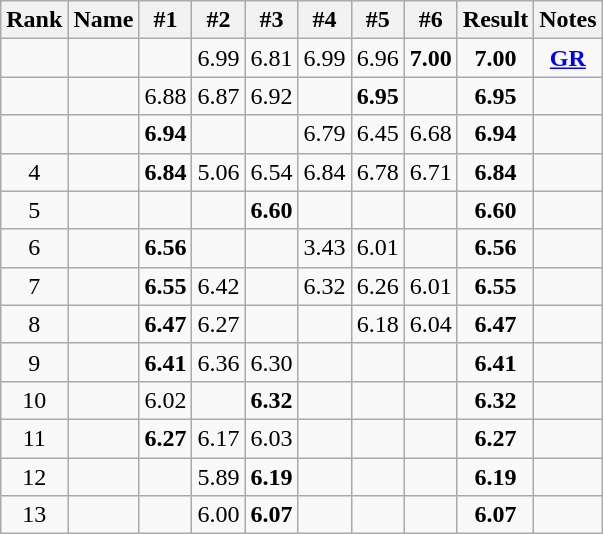<table class="wikitable sortable" style="text-align:center">
<tr>
<th>Rank</th>
<th>Name</th>
<th>#1</th>
<th>#2</th>
<th>#3</th>
<th>#4</th>
<th>#5</th>
<th>#6</th>
<th>Result</th>
<th>Notes</th>
</tr>
<tr>
<td></td>
<td align="left"></td>
<td></td>
<td>6.99</td>
<td>6.81</td>
<td>6.99</td>
<td>6.96</td>
<td><strong>7.00</strong></td>
<td><strong>7.00</strong></td>
<td><strong><a href='#'>GR</a></strong></td>
</tr>
<tr>
<td></td>
<td align="left"></td>
<td>6.88</td>
<td>6.87</td>
<td>6.92</td>
<td></td>
<td><strong>6.95</strong></td>
<td></td>
<td><strong>6.95</strong></td>
<td></td>
</tr>
<tr>
<td></td>
<td align="left"></td>
<td><strong>6.94</strong></td>
<td></td>
<td></td>
<td>6.79</td>
<td>6.45</td>
<td>6.68</td>
<td><strong>6.94</strong></td>
<td></td>
</tr>
<tr>
<td>4</td>
<td align="left"></td>
<td><strong>6.84</strong></td>
<td>5.06</td>
<td>6.54</td>
<td>6.84</td>
<td>6.78</td>
<td>6.71</td>
<td><strong>6.84</strong></td>
<td></td>
</tr>
<tr>
<td>5</td>
<td align="left"></td>
<td></td>
<td></td>
<td><strong>6.60</strong></td>
<td></td>
<td></td>
<td></td>
<td><strong>6.60</strong></td>
<td></td>
</tr>
<tr>
<td>6</td>
<td align="left"></td>
<td><strong>6.56</strong></td>
<td></td>
<td></td>
<td>3.43</td>
<td>6.01</td>
<td></td>
<td><strong>6.56</strong></td>
<td></td>
</tr>
<tr>
<td>7</td>
<td align="left"></td>
<td><strong>6.55</strong></td>
<td>6.42</td>
<td></td>
<td>6.32</td>
<td>6.26</td>
<td>6.01</td>
<td><strong>6.55</strong></td>
<td></td>
</tr>
<tr>
<td>8</td>
<td align="left"></td>
<td><strong>6.47</strong></td>
<td>6.27</td>
<td></td>
<td></td>
<td>6.18</td>
<td>6.04</td>
<td><strong>6.47</strong></td>
<td></td>
</tr>
<tr>
<td>9</td>
<td align="left"></td>
<td><strong>6.41</strong></td>
<td>6.36</td>
<td>6.30</td>
<td></td>
<td></td>
<td></td>
<td><strong>6.41</strong></td>
<td></td>
</tr>
<tr>
<td>10</td>
<td align="left"></td>
<td>6.02</td>
<td></td>
<td><strong>6.32</strong></td>
<td></td>
<td></td>
<td></td>
<td><strong>6.32</strong></td>
<td></td>
</tr>
<tr>
<td>11</td>
<td align="left"></td>
<td><strong>6.27</strong></td>
<td>6.17</td>
<td>6.03</td>
<td></td>
<td></td>
<td></td>
<td><strong>6.27</strong></td>
<td></td>
</tr>
<tr>
<td>12</td>
<td align="left"></td>
<td></td>
<td>5.89</td>
<td><strong>6.19</strong></td>
<td></td>
<td></td>
<td></td>
<td><strong>6.19</strong></td>
<td></td>
</tr>
<tr>
<td>13</td>
<td align="left"></td>
<td></td>
<td>6.00</td>
<td><strong>6.07</strong></td>
<td></td>
<td></td>
<td></td>
<td><strong>6.07</strong></td>
<td></td>
</tr>
</table>
